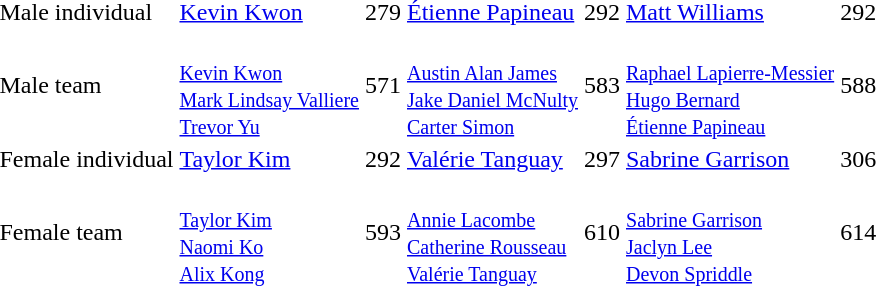<table>
<tr>
<td>Male individual</td>
<td><a href='#'>Kevin Kwon</a><br></td>
<td>279</td>
<td><a href='#'>Étienne Papineau</a><br></td>
<td>292</td>
<td><a href='#'>Matt Williams</a><br></td>
<td>292</td>
</tr>
<tr>
<td>Male team</td>
<td><br><small><a href='#'>Kevin Kwon</a><br><a href='#'>Mark Lindsay Valliere</a><br><a href='#'>Trevor Yu</a></small></td>
<td>571</td>
<td><br><small><a href='#'>Austin Alan James</a><br><a href='#'>Jake Daniel McNulty</a><br><a href='#'>Carter Simon</a></small></td>
<td>583</td>
<td><br><small><a href='#'>Raphael Lapierre-Messier</a><br><a href='#'>Hugo Bernard</a><br><a href='#'>Étienne Papineau</a></small></td>
<td>588</td>
</tr>
<tr>
<td>Female individual</td>
<td><a href='#'>Taylor Kim</a><br></td>
<td>292</td>
<td><a href='#'>Valérie Tanguay</a><br></td>
<td>297</td>
<td><a href='#'>Sabrine Garrison</a><br></td>
<td>306</td>
</tr>
<tr>
<td>Female team</td>
<td><br><small><a href='#'>Taylor Kim</a><br><a href='#'>Naomi Ko</a><br><a href='#'>Alix Kong</a></small></td>
<td>593</td>
<td><br><small><a href='#'>Annie Lacombe</a><br><a href='#'>Catherine Rousseau</a><br><a href='#'>Valérie Tanguay</a></small></td>
<td>610</td>
<td><br><small><a href='#'>Sabrine Garrison</a><br><a href='#'>Jaclyn Lee</a><br><a href='#'>Devon Spriddle</a></small></td>
<td>614</td>
</tr>
</table>
